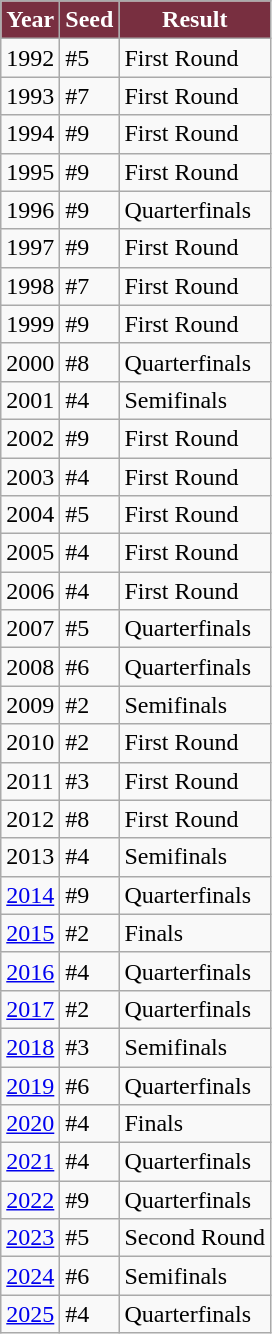<table class="wikitable">
<tr>
<th style="background:#782F40; color:white;">Year</th>
<th style="background:#782F40; color:white;">Seed</th>
<th style="background:#782F40; color:white;">Result</th>
</tr>
<tr>
<td>1992</td>
<td>#5</td>
<td>First Round</td>
</tr>
<tr>
<td>1993</td>
<td>#7</td>
<td>First Round</td>
</tr>
<tr>
<td>1994</td>
<td>#9</td>
<td>First Round</td>
</tr>
<tr>
<td>1995</td>
<td>#9</td>
<td>First Round</td>
</tr>
<tr>
<td>1996</td>
<td>#9</td>
<td>Quarterfinals</td>
</tr>
<tr>
<td>1997</td>
<td>#9</td>
<td>First Round</td>
</tr>
<tr>
<td>1998</td>
<td>#7</td>
<td>First Round</td>
</tr>
<tr>
<td>1999</td>
<td>#9</td>
<td>First Round</td>
</tr>
<tr>
<td>2000</td>
<td>#8</td>
<td>Quarterfinals</td>
</tr>
<tr>
<td>2001</td>
<td>#4</td>
<td>Semifinals</td>
</tr>
<tr>
<td>2002</td>
<td>#9</td>
<td>First Round</td>
</tr>
<tr>
<td>2003</td>
<td>#4</td>
<td>First Round</td>
</tr>
<tr>
<td>2004</td>
<td>#5</td>
<td>First Round</td>
</tr>
<tr>
<td>2005</td>
<td>#4</td>
<td>First Round</td>
</tr>
<tr>
<td>2006</td>
<td>#4</td>
<td>First Round</td>
</tr>
<tr>
<td>2007</td>
<td>#5</td>
<td>Quarterfinals</td>
</tr>
<tr>
<td>2008</td>
<td>#6</td>
<td>Quarterfinals</td>
</tr>
<tr>
<td>2009</td>
<td>#2</td>
<td>Semifinals</td>
</tr>
<tr>
<td>2010</td>
<td>#2</td>
<td>First Round</td>
</tr>
<tr>
<td>2011</td>
<td>#3</td>
<td>First Round</td>
</tr>
<tr>
<td>2012</td>
<td>#8</td>
<td>First Round</td>
</tr>
<tr>
<td>2013</td>
<td>#4</td>
<td>Semifinals</td>
</tr>
<tr>
<td><a href='#'>2014</a></td>
<td>#9</td>
<td>Quarterfinals</td>
</tr>
<tr>
<td><a href='#'>2015</a></td>
<td>#2</td>
<td>Finals</td>
</tr>
<tr>
<td><a href='#'>2016</a></td>
<td>#4</td>
<td>Quarterfinals</td>
</tr>
<tr>
<td><a href='#'>2017</a></td>
<td>#2</td>
<td>Quarterfinals</td>
</tr>
<tr>
<td><a href='#'>2018</a></td>
<td>#3</td>
<td>Semifinals</td>
</tr>
<tr>
<td><a href='#'>2019</a></td>
<td>#6</td>
<td>Quarterfinals</td>
</tr>
<tr>
<td><a href='#'>2020</a></td>
<td>#4</td>
<td>Finals</td>
</tr>
<tr>
<td><a href='#'>2021</a></td>
<td>#4</td>
<td>Quarterfinals</td>
</tr>
<tr>
<td><a href='#'>2022</a></td>
<td>#9</td>
<td>Quarterfinals</td>
</tr>
<tr>
<td><a href='#'>2023</a></td>
<td>#5</td>
<td>Second Round</td>
</tr>
<tr>
<td><a href='#'>2024</a></td>
<td>#6</td>
<td>Semifinals</td>
</tr>
<tr>
<td><a href='#'>2025</a></td>
<td>#4</td>
<td>Quarterfinals</td>
</tr>
</table>
